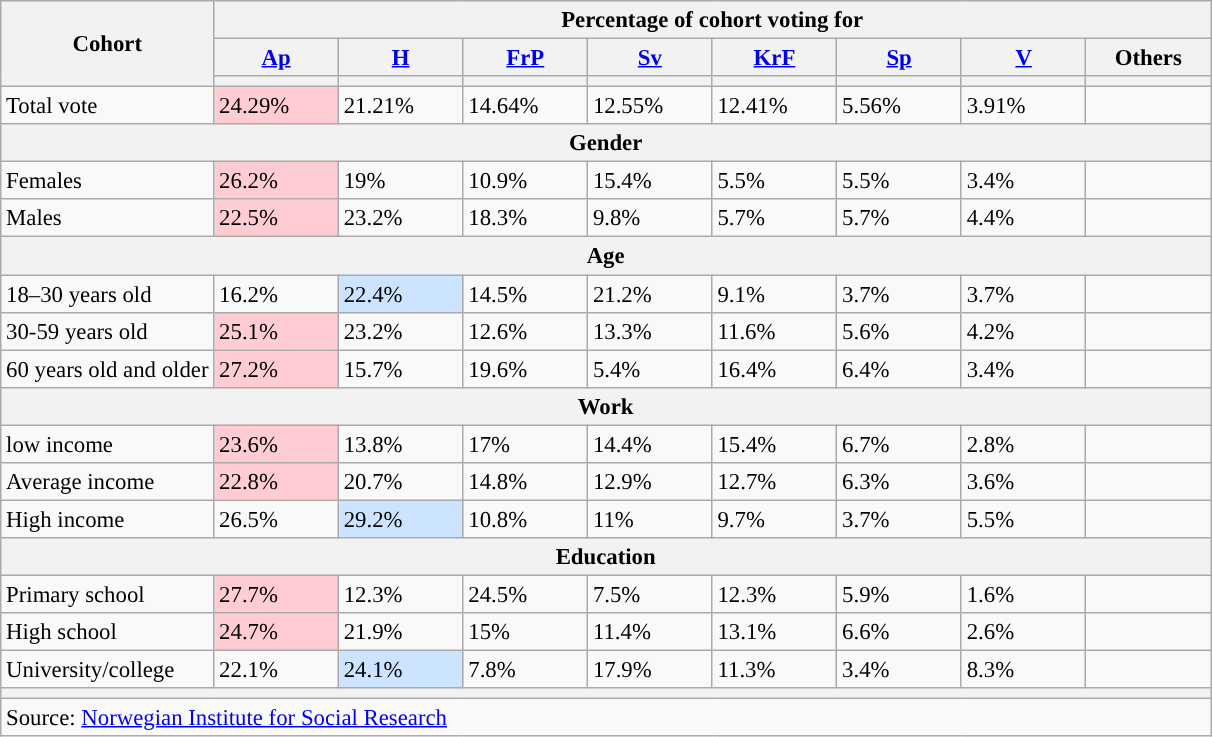<table class="wikitable" style="font-size:95%;">
<tr>
<th rowspan="3">Cohort</th>
<th colspan="8">Percentage of cohort voting for</th>
</tr>
<tr>
<th scope="col" style="width:5em;"><a href='#'>Ap</a></th>
<th scope="col" style="width:5em;"><a href='#'>H</a></th>
<th scope="col" style="width:5em;"><a href='#'>FrP</a></th>
<th scope="col" style="width:5em;"><a href='#'>Sv</a></th>
<th scope="col" style="width:5em;"><a href='#'>KrF</a></th>
<th scope="col" style="width:5em;"><a href='#'>Sp</a></th>
<th scope="col" style="width:5em;"><a href='#'>V</a></th>
<th scope="col" style="width:5em;">Others</th>
</tr>
<tr>
<th style="background:"></th>
<th style="background:"></th>
<th style="background:"></th>
<th style="background:"></th>
<th style="background:"></th>
<th style="background:"></th>
<th style="background:"></th>
<th style="background:"></th>
</tr>
<tr>
<td>Total vote</td>
<td style="background:#ffccd4;">24.29%</td>
<td>21.21%</td>
<td>14.64%</td>
<td>12.55%</td>
<td>12.41%</td>
<td>5.56%</td>
<td>3.91%</td>
<td></td>
</tr>
<tr>
<th colspan="9">Gender</th>
</tr>
<tr>
<td>Females</td>
<td style="background:#ffccd4;">26.2%</td>
<td>19%</td>
<td>10.9%</td>
<td>15.4%</td>
<td>5.5%</td>
<td>5.5%</td>
<td>3.4%</td>
<td></td>
</tr>
<tr>
<td>Males</td>
<td style="background:#ffccd4;">22.5%</td>
<td>23.2%</td>
<td>18.3%</td>
<td>9.8%</td>
<td>5.7%</td>
<td>5.7%</td>
<td>4.4%</td>
<td></td>
</tr>
<tr>
<th colspan="9">Age</th>
</tr>
<tr>
<td>18–30 years old</td>
<td>16.2%</td>
<td style="background:#cce4ff;">22.4%</td>
<td>14.5%</td>
<td>21.2%</td>
<td>9.1%</td>
<td>3.7%</td>
<td>3.7%</td>
<td></td>
</tr>
<tr>
<td>30-59 years old</td>
<td style="background:#ffccd4;">25.1%</td>
<td>23.2%</td>
<td>12.6%</td>
<td>13.3%</td>
<td>11.6%</td>
<td>5.6%</td>
<td>4.2%</td>
<td></td>
</tr>
<tr>
<td>60 years old and older</td>
<td style="background:#ffccd4;">27.2%</td>
<td>15.7%</td>
<td>19.6%</td>
<td>5.4%</td>
<td>16.4%</td>
<td>6.4%</td>
<td>3.4%</td>
<td></td>
</tr>
<tr>
<th colspan="9">Work</th>
</tr>
<tr>
<td>low income</td>
<td style="background:#ffccd4;">23.6%</td>
<td>13.8%</td>
<td>17%</td>
<td>14.4%</td>
<td>15.4%</td>
<td>6.7%</td>
<td>2.8%</td>
<td></td>
</tr>
<tr>
<td>Average income</td>
<td style="background:#ffccd4;">22.8%</td>
<td>20.7%</td>
<td>14.8%</td>
<td>12.9%</td>
<td>12.7%</td>
<td>6.3%</td>
<td>3.6%</td>
<td></td>
</tr>
<tr>
<td>High income</td>
<td>26.5%</td>
<td style="background:#cce4ff;">29.2%</td>
<td>10.8%</td>
<td>11%</td>
<td>9.7%</td>
<td>3.7%</td>
<td>5.5%</td>
<td></td>
</tr>
<tr>
<th colspan="9">Education</th>
</tr>
<tr>
<td>Primary school</td>
<td style="background:#ffccd4;">27.7%</td>
<td>12.3%</td>
<td>24.5%</td>
<td>7.5%</td>
<td>12.3%</td>
<td>5.9%</td>
<td>1.6%</td>
<td></td>
</tr>
<tr>
<td>High school</td>
<td style="background:#ffccd4;">24.7%</td>
<td>21.9%</td>
<td>15%</td>
<td>11.4%</td>
<td>13.1%</td>
<td>6.6%</td>
<td>2.6%</td>
<td></td>
</tr>
<tr>
<td>University/college</td>
<td>22.1%</td>
<td style="background:#cce4ff;">24.1%</td>
<td>7.8%</td>
<td>17.9%</td>
<td>11.3%</td>
<td>3.4%</td>
<td>8.3%</td>
<td></td>
</tr>
<tr>
<th colspan="11!"></th>
</tr>
<tr>
<td colspan="9">Source: <a href='#'>Norwegian Institute for Social Research</a></td>
</tr>
</table>
